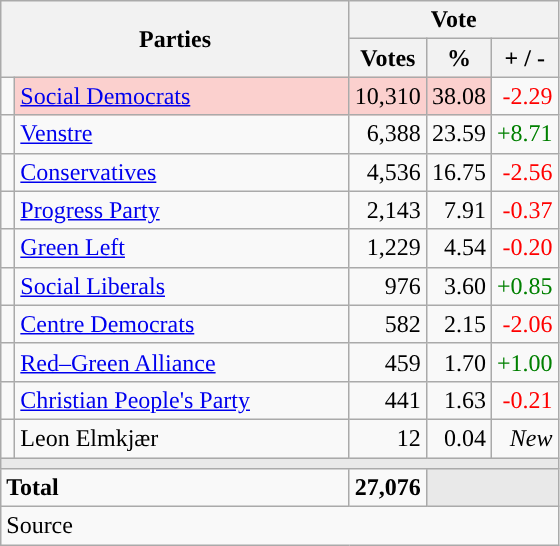<table class="wikitable" style="text-align:right;">
<tr>
<th style="text-align:centre;" rowspan="2" colspan="2" width="225">Parties</th>
<th colspan="3">Vote</th>
</tr>
<tr>
<th width="15">Votes</th>
<th width="15">%</th>
<th width="15">+ / -</th>
</tr>
<tr>
<td width="2" style="color:inherit;background:"></td>
<td bgcolor=#fbd0ce  align="left"><a href='#'>Social Democrats</a></td>
<td bgcolor=#fbd0ce>10,310</td>
<td bgcolor=#fbd0ce>38.08</td>
<td style=color:red;>-2.29</td>
</tr>
<tr>
<td width="2" style="color:inherit;background:"></td>
<td align="left"><a href='#'>Venstre</a></td>
<td>6,388</td>
<td>23.59</td>
<td style=color:green;>+8.71</td>
</tr>
<tr>
<td width="2" style="color:inherit;background:"></td>
<td align="left"><a href='#'>Conservatives</a></td>
<td>4,536</td>
<td>16.75</td>
<td style=color:red;>-2.56</td>
</tr>
<tr>
<td width="2" style="color:inherit;background:"></td>
<td align="left"><a href='#'>Progress Party</a></td>
<td>2,143</td>
<td>7.91</td>
<td style=color:red;>-0.37</td>
</tr>
<tr>
<td width="2" style="color:inherit;background:"></td>
<td align="left"><a href='#'>Green Left</a></td>
<td>1,229</td>
<td>4.54</td>
<td style=color:red;>-0.20</td>
</tr>
<tr>
<td width="2" style="color:inherit;background:"></td>
<td align="left"><a href='#'>Social Liberals</a></td>
<td>976</td>
<td>3.60</td>
<td style=color:green;>+0.85</td>
</tr>
<tr>
<td width="2" style="color:inherit;background:"></td>
<td align="left"><a href='#'>Centre Democrats</a></td>
<td>582</td>
<td>2.15</td>
<td style=color:red;>-2.06</td>
</tr>
<tr>
<td width="2" style="color:inherit;background:"></td>
<td align="left"><a href='#'>Red–Green Alliance</a></td>
<td>459</td>
<td>1.70</td>
<td style=color:green;>+1.00</td>
</tr>
<tr>
<td width="2" style="color:inherit;background:"></td>
<td align="left"><a href='#'>Christian People's Party</a></td>
<td>441</td>
<td>1.63</td>
<td style=color:red;>-0.21</td>
</tr>
<tr>
<td width="2" style="color:inherit;background:"></td>
<td align="left">Leon Elmkjær</td>
<td>12</td>
<td>0.04</td>
<td><em>New</em></td>
</tr>
<tr>
<td colspan="7" bgcolor="#E9E9E9"></td>
</tr>
<tr>
<td align="left" colspan="2"><strong>Total</strong></td>
<td><strong>27,076</strong></td>
<td bgcolor="#E9E9E9" colspan="2"></td>
</tr>
<tr>
<td align="left" colspan="6">Source</td>
</tr>
</table>
